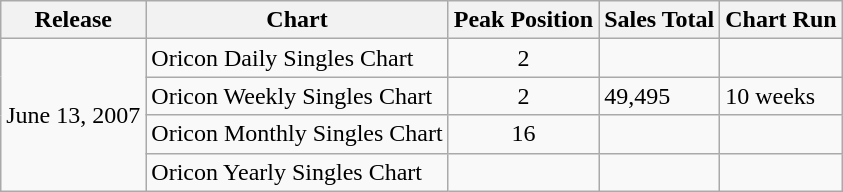<table class="wikitable">
<tr>
<th>Release</th>
<th>Chart</th>
<th>Peak Position</th>
<th>Sales Total</th>
<th>Chart Run</th>
</tr>
<tr>
<td rowspan="4">June 13, 2007</td>
<td>Oricon Daily Singles Chart</td>
<td align="center">2</td>
<td></td>
<td></td>
</tr>
<tr>
<td>Oricon Weekly Singles Chart</td>
<td align="center">2</td>
<td>49,495</td>
<td>10 weeks</td>
</tr>
<tr>
<td>Oricon Monthly Singles Chart</td>
<td align="center">16</td>
<td></td>
<td></td>
</tr>
<tr>
<td>Oricon Yearly Singles Chart</td>
<td align="center"></td>
<td></td>
<td></td>
</tr>
</table>
